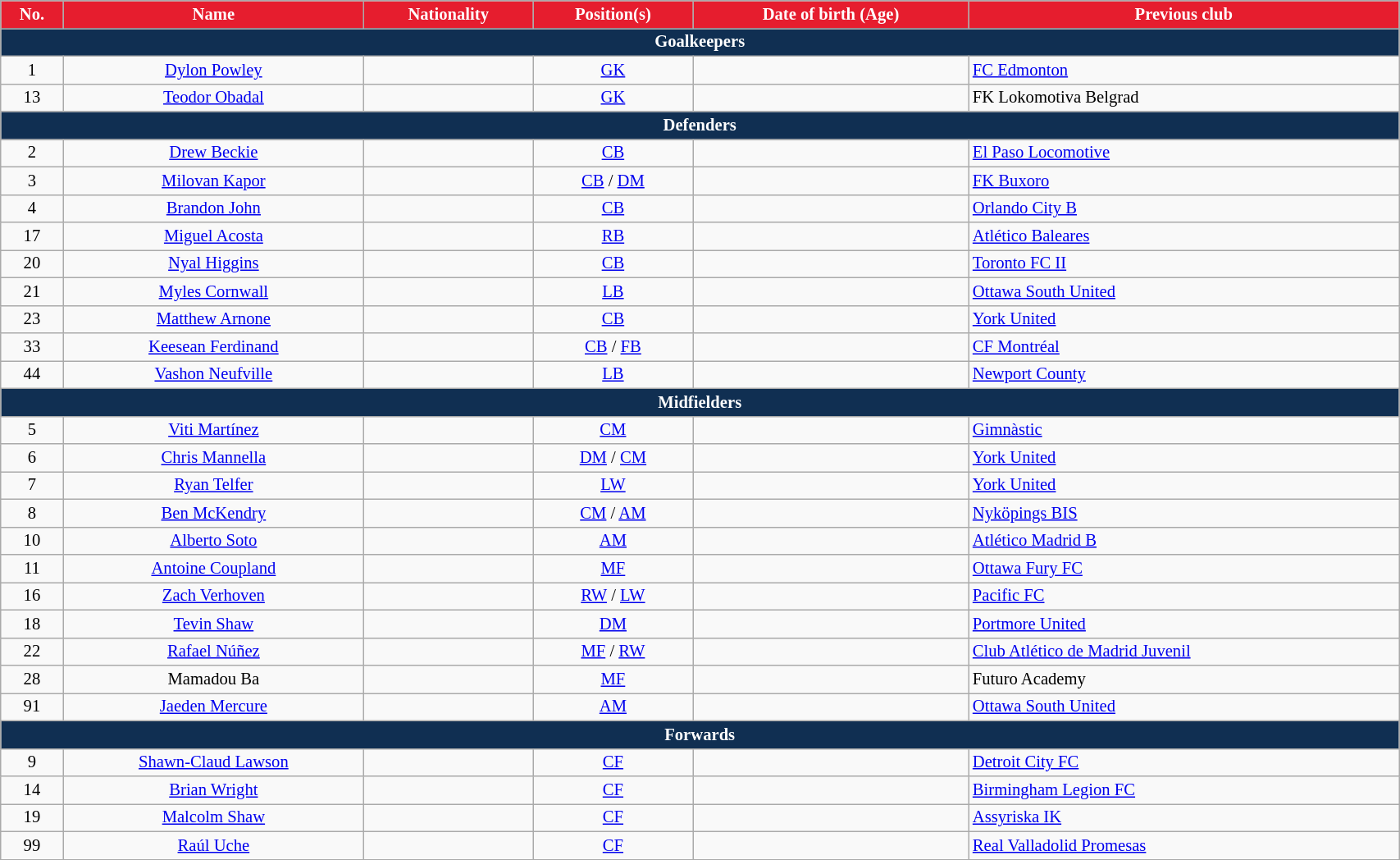<table class="wikitable" style="text-align:center; font-size:86%; width:90%;">
<tr>
<th style="background:#e61d2e; color:white; text-align:center;">No.</th>
<th style="background:#e61d2e; color:white; text-align:center;">Name</th>
<th style="background:#e61d2e; color:white; text-align:center;">Nationality</th>
<th style="background:#e61d2e; color:white; text-align:center;">Position(s)</th>
<th style="background:#e61d2e; color:white; text-align:center;">Date of birth (Age)</th>
<th style="background:#e61d2e; color:white; text-align:center;">Previous club</th>
</tr>
<tr>
<th colspan="7" style="background:#102f52; color:white; text-align:center;">Goalkeepers</th>
</tr>
<tr>
<td>1</td>
<td><a href='#'>Dylon Powley</a></td>
<td></td>
<td><a href='#'>GK</a></td>
<td></td>
<td align="left"> <a href='#'>FC Edmonton</a></td>
</tr>
<tr>
<td>13</td>
<td><a href='#'>Teodor Obadal</a></td>
<td></td>
<td><a href='#'>GK</a></td>
<td></td>
<td align="left"> FK Lokomotiva Belgrad</td>
</tr>
<tr>
<th colspan="7" style="background:#102f52; color:white; text-align:center;">Defenders</th>
</tr>
<tr>
<td>2</td>
<td><a href='#'>Drew Beckie</a></td>
<td></td>
<td><a href='#'>CB</a></td>
<td></td>
<td align="left"> <a href='#'>El Paso Locomotive</a></td>
</tr>
<tr>
<td>3</td>
<td><a href='#'>Milovan Kapor</a></td>
<td></td>
<td><a href='#'>CB</a> / <a href='#'>DM</a></td>
<td></td>
<td align="left"> <a href='#'>FK Buxoro</a></td>
</tr>
<tr>
<td>4</td>
<td><a href='#'>Brandon John</a></td>
<td></td>
<td><a href='#'>CB</a></td>
<td></td>
<td align="left"> <a href='#'>Orlando City B</a></td>
</tr>
<tr>
<td>17</td>
<td><a href='#'>Miguel Acosta</a></td>
<td></td>
<td><a href='#'>RB</a></td>
<td></td>
<td align="left"> <a href='#'>Atlético Baleares</a></td>
</tr>
<tr>
<td>20</td>
<td><a href='#'>Nyal Higgins</a></td>
<td></td>
<td><a href='#'>CB</a></td>
<td></td>
<td align="left"> <a href='#'>Toronto FC II</a></td>
</tr>
<tr>
<td>21</td>
<td><a href='#'>Myles Cornwall</a></td>
<td></td>
<td><a href='#'>LB</a></td>
<td></td>
<td align="left"> <a href='#'>Ottawa South United</a></td>
</tr>
<tr>
<td>23</td>
<td><a href='#'>Matthew Arnone</a></td>
<td></td>
<td><a href='#'>CB</a></td>
<td></td>
<td align="left"> <a href='#'>York United</a></td>
</tr>
<tr>
<td>33</td>
<td><a href='#'>Keesean Ferdinand</a></td>
<td></td>
<td><a href='#'>CB</a> / <a href='#'>FB</a></td>
<td></td>
<td align="left"> <a href='#'>CF Montréal</a></td>
</tr>
<tr>
<td>44</td>
<td><a href='#'>Vashon Neufville</a></td>
<td></td>
<td><a href='#'>LB</a></td>
<td></td>
<td align="left"> <a href='#'>Newport County</a></td>
</tr>
<tr>
<th colspan="7" style="background:#102f52; color:white; text-align:center;">Midfielders</th>
</tr>
<tr>
<td>5</td>
<td><a href='#'>Viti Martínez</a></td>
<td></td>
<td><a href='#'>CM</a></td>
<td></td>
<td align="left"> <a href='#'>Gimnàstic</a></td>
</tr>
<tr>
<td>6</td>
<td><a href='#'>Chris Mannella</a></td>
<td></td>
<td><a href='#'>DM</a> / <a href='#'>CM</a></td>
<td></td>
<td align="left"> <a href='#'>York United</a></td>
</tr>
<tr>
<td>7</td>
<td><a href='#'>Ryan Telfer</a></td>
<td></td>
<td><a href='#'>LW</a></td>
<td></td>
<td align="left"> <a href='#'>York United</a></td>
</tr>
<tr>
<td>8</td>
<td><a href='#'>Ben McKendry</a></td>
<td></td>
<td><a href='#'>CM</a> / <a href='#'>AM</a></td>
<td></td>
<td align="left"> <a href='#'>Nyköpings BIS</a></td>
</tr>
<tr>
<td>10</td>
<td><a href='#'>Alberto Soto</a></td>
<td></td>
<td><a href='#'>AM</a></td>
<td></td>
<td align="left"> <a href='#'>Atlético Madrid B</a></td>
</tr>
<tr>
<td>11</td>
<td><a href='#'>Antoine Coupland</a></td>
<td></td>
<td><a href='#'>MF</a></td>
<td></td>
<td align="left"> <a href='#'>Ottawa Fury FC</a></td>
</tr>
<tr>
<td>16</td>
<td><a href='#'>Zach Verhoven</a></td>
<td></td>
<td><a href='#'>RW</a> / <a href='#'>LW</a></td>
<td></td>
<td align="left"> <a href='#'>Pacific FC</a></td>
</tr>
<tr>
<td>18</td>
<td><a href='#'>Tevin Shaw</a></td>
<td></td>
<td><a href='#'>DM</a></td>
<td></td>
<td align="left"> <a href='#'>Portmore United</a></td>
</tr>
<tr>
<td>22</td>
<td><a href='#'>Rafael Núñez</a></td>
<td></td>
<td><a href='#'>MF</a> / <a href='#'>RW</a></td>
<td></td>
<td align="left"> <a href='#'>Club Atlético de Madrid Juvenil</a></td>
</tr>
<tr>
<td>28</td>
<td>Mamadou Ba</td>
<td></td>
<td><a href='#'>MF</a></td>
<td></td>
<td align="left"> Futuro Academy</td>
</tr>
<tr>
<td>91</td>
<td><a href='#'>Jaeden Mercure</a></td>
<td></td>
<td><a href='#'>AM</a></td>
<td></td>
<td align="left"> <a href='#'>Ottawa South United</a></td>
</tr>
<tr>
<th colspan="7" style="background:#102f52; color:white; text-align:center;">Forwards</th>
</tr>
<tr>
<td>9</td>
<td><a href='#'>Shawn-Claud Lawson</a></td>
<td></td>
<td><a href='#'>CF</a></td>
<td></td>
<td align="left"> <a href='#'>Detroit City FC</a></td>
</tr>
<tr>
<td>14</td>
<td><a href='#'>Brian Wright</a></td>
<td></td>
<td><a href='#'>CF</a></td>
<td></td>
<td align="left"> <a href='#'>Birmingham Legion FC</a></td>
</tr>
<tr>
<td>19</td>
<td><a href='#'>Malcolm Shaw</a></td>
<td></td>
<td><a href='#'>CF</a></td>
<td></td>
<td align="left"> <a href='#'>Assyriska IK</a></td>
</tr>
<tr>
<td>99</td>
<td><a href='#'>Raúl Uche</a></td>
<td></td>
<td><a href='#'>CF</a></td>
<td></td>
<td align="left"> <a href='#'>Real Valladolid Promesas</a></td>
</tr>
</table>
